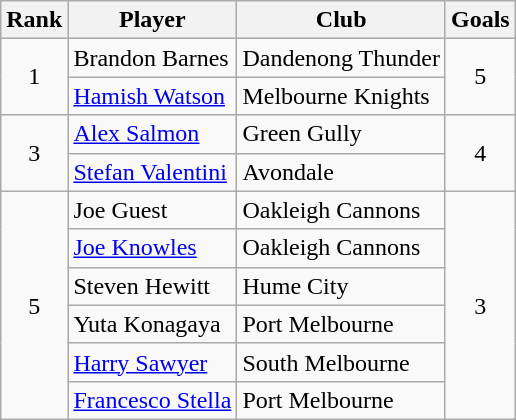<table class="wikitable" style="text-align:center">
<tr>
<th>Rank</th>
<th>Player</th>
<th>Club</th>
<th>Goals</th>
</tr>
<tr>
<td rowspan="2">1</td>
<td align="left"> Brandon Barnes</td>
<td align="left">Dandenong Thunder</td>
<td rowspan="2">5</td>
</tr>
<tr>
<td align="left"> <a href='#'>Hamish Watson</a></td>
<td align="left">Melbourne Knights</td>
</tr>
<tr>
<td rowspan="2">3</td>
<td align="left"> <a href='#'>Alex Salmon</a></td>
<td align="left">Green Gully</td>
<td rowspan="2">4</td>
</tr>
<tr>
<td align="left"> <a href='#'>Stefan Valentini</a></td>
<td align="left">Avondale</td>
</tr>
<tr>
<td rowspan="6">5</td>
<td align="left"> Joe Guest</td>
<td align="left">Oakleigh Cannons</td>
<td rowspan="6">3</td>
</tr>
<tr>
<td align="left"> <a href='#'>Joe Knowles</a></td>
<td align="left">Oakleigh Cannons</td>
</tr>
<tr>
<td align="left"> Steven Hewitt</td>
<td align="left">Hume City</td>
</tr>
<tr>
<td align="left"> Yuta Konagaya</td>
<td align="left">Port Melbourne</td>
</tr>
<tr>
<td align="left"> <a href='#'>Harry Sawyer</a></td>
<td align="left">South Melbourne</td>
</tr>
<tr>
<td align="left"> <a href='#'>Francesco Stella</a></td>
<td align="left">Port Melbourne</td>
</tr>
</table>
